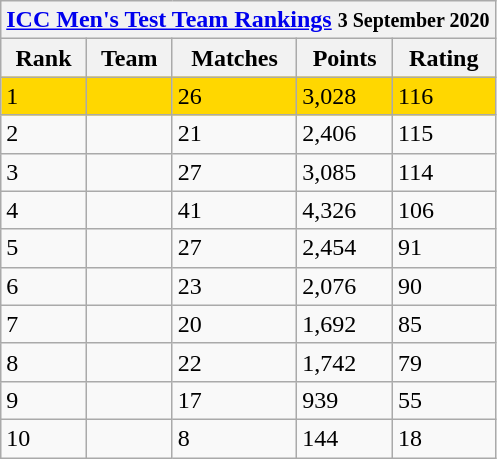<table class="wikitable" style="white-space: nowrap;">
<tr>
<th colspan="5"><a href='#'>ICC Men's Test Team Rankings</a> <small>3 September 2020</small></th>
</tr>
<tr>
<th>Rank</th>
<th>Team</th>
<th>Matches</th>
<th>Points</th>
<th>Rating</th>
</tr>
<tr style="background:gold">
<td>1</td>
<td style="text-align:left"></td>
<td>26</td>
<td>3,028</td>
<td>116</td>
</tr>
<tr>
<td>2</td>
<td style="text-align:left"></td>
<td>21</td>
<td>2,406</td>
<td>115</td>
</tr>
<tr>
<td>3</td>
<td style="text-align:left"></td>
<td>27</td>
<td>3,085</td>
<td>114</td>
</tr>
<tr>
<td>4</td>
<td style="text-align:left"></td>
<td>41</td>
<td>4,326</td>
<td>106</td>
</tr>
<tr>
<td>5</td>
<td style="text-align:left"></td>
<td>27</td>
<td>2,454</td>
<td>91</td>
</tr>
<tr>
<td>6</td>
<td style="text-align:left"></td>
<td>23</td>
<td>2,076</td>
<td>90</td>
</tr>
<tr>
<td>7</td>
<td style="text-align:left"></td>
<td>20</td>
<td>1,692</td>
<td>85</td>
</tr>
<tr>
<td>8</td>
<td style="text-align:left"></td>
<td>22</td>
<td>1,742</td>
<td>79</td>
</tr>
<tr>
<td>9</td>
<td style="text-align:left"></td>
<td>17</td>
<td>939</td>
<td>55</td>
</tr>
<tr>
<td>10</td>
<td style="text-align:left"></td>
<td>8</td>
<td>144</td>
<td>18</td>
</tr>
</table>
